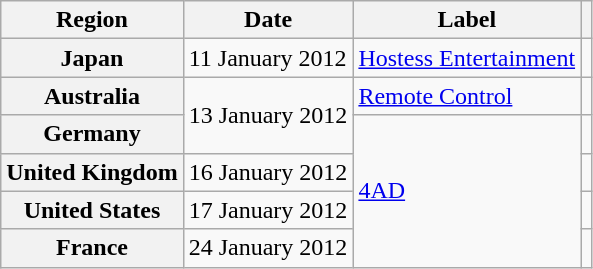<table class="wikitable plainrowheaders">
<tr>
<th scope="col">Region</th>
<th scope="col">Date</th>
<th scope="col">Label</th>
<th scope="col"></th>
</tr>
<tr>
<th scope="row">Japan</th>
<td>11 January 2012</td>
<td><a href='#'>Hostess Entertainment</a></td>
<td align="center"></td>
</tr>
<tr>
<th scope="row">Australia</th>
<td rowspan="2">13 January 2012</td>
<td><a href='#'>Remote Control</a></td>
<td align="center"></td>
</tr>
<tr>
<th scope="row">Germany</th>
<td rowspan="4"><a href='#'>4AD</a></td>
<td align="center"></td>
</tr>
<tr>
<th scope="row">United Kingdom</th>
<td>16 January 2012</td>
<td align="center"></td>
</tr>
<tr>
<th scope="row">United States</th>
<td>17 January 2012</td>
<td align="center"></td>
</tr>
<tr>
<th scope="row">France</th>
<td>24 January 2012</td>
<td align="center"></td>
</tr>
</table>
